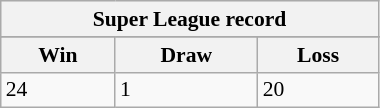<table class="wikitable" width="20%" style="font-size:90%">
<tr bgcolor="#efefef">
<th colspan=11>Super League record</th>
</tr>
<tr bgcolor="#efefef">
</tr>
<tr>
<th>Win</th>
<th>Draw</th>
<th>Loss</th>
</tr>
<tr>
<td>24</td>
<td>1</td>
<td>20</td>
</tr>
</table>
